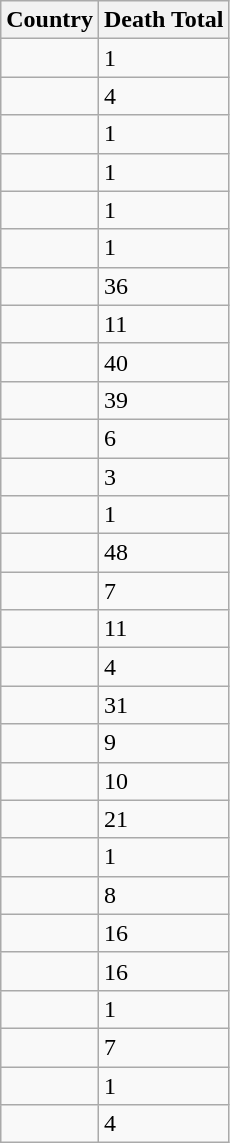<table class="wikitable sortable" border="1">
<tr>
<th>Country</th>
<th>Death Total</th>
</tr>
<tr>
<td></td>
<td>1</td>
</tr>
<tr>
<td></td>
<td>4</td>
</tr>
<tr>
<td></td>
<td>1</td>
</tr>
<tr>
<td></td>
<td>1</td>
</tr>
<tr>
<td></td>
<td>1</td>
</tr>
<tr>
<td></td>
<td>1</td>
</tr>
<tr>
<td></td>
<td>36</td>
</tr>
<tr>
<td></td>
<td>11</td>
</tr>
<tr>
<td></td>
<td>40</td>
</tr>
<tr>
<td></td>
<td>39</td>
</tr>
<tr>
<td></td>
<td>6</td>
</tr>
<tr>
<td></td>
<td>3</td>
</tr>
<tr>
<td></td>
<td>1</td>
</tr>
<tr>
<td></td>
<td>48</td>
</tr>
<tr>
<td></td>
<td>7</td>
</tr>
<tr>
<td></td>
<td>11</td>
</tr>
<tr>
<td></td>
<td>4</td>
</tr>
<tr>
<td></td>
<td>31</td>
</tr>
<tr>
<td></td>
<td>9</td>
</tr>
<tr>
<td></td>
<td>10</td>
</tr>
<tr>
<td></td>
<td>21</td>
</tr>
<tr>
<td></td>
<td>1</td>
</tr>
<tr>
<td></td>
<td>8</td>
</tr>
<tr>
<td></td>
<td>16</td>
</tr>
<tr>
<td></td>
<td>16</td>
</tr>
<tr>
<td></td>
<td>1</td>
</tr>
<tr>
<td></td>
<td>7</td>
</tr>
<tr>
<td></td>
<td>1</td>
</tr>
<tr>
<td></td>
<td>4</td>
</tr>
</table>
